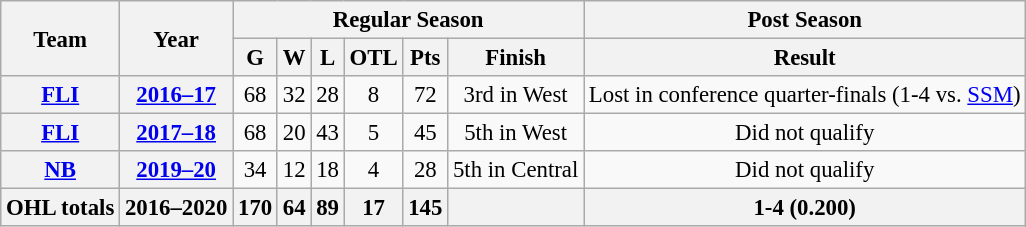<table class="wikitable" style="font-size: 95%; text-align:center;">
<tr>
<th rowspan="2">Team</th>
<th rowspan="2">Year</th>
<th colspan="6">Regular Season</th>
<th colspan="1">Post Season</th>
</tr>
<tr>
<th>G</th>
<th>W</th>
<th>L</th>
<th>OTL</th>
<th>Pts</th>
<th>Finish</th>
<th>Result</th>
</tr>
<tr>
<th><a href='#'>FLI</a></th>
<th><a href='#'>2016–17</a></th>
<td>68</td>
<td>32</td>
<td>28</td>
<td>8</td>
<td>72</td>
<td>3rd in West</td>
<td>Lost in conference quarter-finals (1-4 vs. <a href='#'>SSM</a>)</td>
</tr>
<tr>
<th><a href='#'>FLI</a></th>
<th><a href='#'>2017–18</a></th>
<td>68</td>
<td>20</td>
<td>43</td>
<td>5</td>
<td>45</td>
<td>5th in West</td>
<td>Did not qualify</td>
</tr>
<tr>
<th><a href='#'>NB</a></th>
<th><a href='#'>2019–20</a></th>
<td>34</td>
<td>12</td>
<td>18</td>
<td>4</td>
<td>28</td>
<td>5th in Central</td>
<td>Did not qualify</td>
</tr>
<tr align="centre" bgcolor="#dddddd">
<th>OHL totals</th>
<th>2016–2020</th>
<th>170</th>
<th>64</th>
<th>89</th>
<th>17</th>
<th>145</th>
<th></th>
<th>1-4 (0.200)</th>
</tr>
</table>
